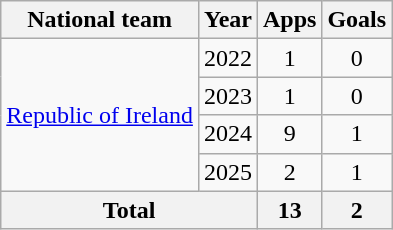<table class="sortable wikitable" style="text-align:center">
<tr>
<th scope="col">National team</th>
<th scope="col">Year</th>
<th !scope="col">Apps</th>
<th>Goals</th>
</tr>
<tr>
<td rowspan="4"><a href='#'>Republic of Ireland</a></td>
<td scope="row">2022</td>
<td>1</td>
<td>0</td>
</tr>
<tr>
<td>2023</td>
<td>1</td>
<td>0</td>
</tr>
<tr>
<td>2024</td>
<td>9</td>
<td>1</td>
</tr>
<tr>
<td>2025</td>
<td>2</td>
<td>1</td>
</tr>
<tr>
<th colspan="2">Total</th>
<th>13</th>
<th>2</th>
</tr>
</table>
